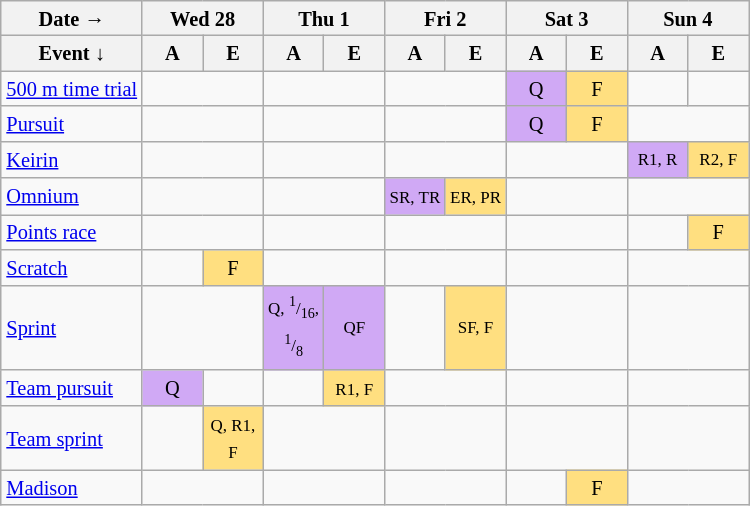<table class="wikitable" style="margin:0.5em auto; font-size:85%; line-height:1.25em;">
<tr style="text-align:center;">
<th>Date →</th>
<th colspan="2">Wed 28</th>
<th colspan="2">Thu 1</th>
<th colspan="2">Fri 2</th>
<th colspan="2">Sat 3</th>
<th colspan="2">Sun 4</th>
</tr>
<tr>
<th>Event ↓</th>
<th style="width:2.5em;">A</th>
<th style="width:2.5em;">E</th>
<th style="width:2.5em;">A</th>
<th style="width:2.5em;">E</th>
<th style="width:2.5em;">A</th>
<th style="width:2.5em;">E</th>
<th style="width:2.5em;">A</th>
<th style="width:2.5em;">E</th>
<th style="width:2.5em;">A</th>
<th style="width:2.5em;">E</th>
</tr>
<tr style="text-align:center;">
<td style="text-align:left;"><a href='#'>500 m time trial</a></td>
<td colspan="2"></td>
<td colspan="2"></td>
<td colspan="2"></td>
<td bgcolor="#D0A9F5">Q</td>
<td bgcolor="#FFDF80">F</td>
<td></td>
<td colspan="2"></td>
</tr>
<tr style="text-align:center;">
<td style="text-align:left;"><a href='#'>Pursuit</a></td>
<td colspan="2"></td>
<td colspan="2"></td>
<td colspan="2"></td>
<td bgcolor="#D0A9F5">Q</td>
<td bgcolor="#FFDF80">F</td>
<td colspan="2"></td>
</tr>
<tr style="text-align:center;">
<td style="text-align:left;"><a href='#'>Keirin</a></td>
<td colspan="2"></td>
<td colspan="2"></td>
<td colspan="2"></td>
<td colspan="2"></td>
<td bgcolor="#D0A9F5"><small>R1, R</small></td>
<td bgcolor="#FFDF80"><small>R2, F</small></td>
</tr>
<tr style="text-align:center;">
<td style="text-align:left;"><a href='#'>Omnium</a></td>
<td colspan="2"></td>
<td colspan="2"></td>
<td bgcolor="#D0A9F5"><small>SR, TR</small></td>
<td bgcolor="#FFDF80"><small>ER, PR</small></td>
<td colspan="2"></td>
<td colspan="2"></td>
</tr>
<tr style="text-align:center;">
<td style="text-align:left;"><a href='#'>Points race</a></td>
<td colspan="2"></td>
<td colspan="2"></td>
<td colspan="2"></td>
<td colspan="2"></td>
<td></td>
<td bgcolor="#FFDF80">F</td>
</tr>
<tr style="text-align:center;">
<td style="text-align:left;"><a href='#'>Scratch</a></td>
<td></td>
<td bgcolor="#FFDF80">F</td>
<td colspan="2"></td>
<td colspan="2"></td>
<td colspan="2"></td>
<td colspan="2"></td>
</tr>
<tr style="text-align:center;">
<td style="text-align:left;"><a href='#'>Sprint</a></td>
<td colspan="2"></td>
<td bgcolor="#D0A9F5"><small>Q, <sup>1</sup>/<sub>16</sub>, <sup>1</sup>/<sub>8</sub></small></td>
<td bgcolor="#D0A9F5"><small>QF</small></td>
<td></td>
<td bgcolor="#FFDF80"><small>SF, F</small></td>
<td colspan="2"></td>
<td colspan="2"></td>
</tr>
<tr style="text-align:center;">
<td style="text-align:left;"><a href='#'>Team pursuit</a></td>
<td bgcolor="#D0A9F5">Q</td>
<td></td>
<td></td>
<td bgcolor="#FFDF80"><small>R1, F</small></td>
<td colspan="2"></td>
<td colspan="2"></td>
<td colspan="2"></td>
</tr>
<tr style="text-align:center;">
<td style="text-align:left;"><a href='#'>Team sprint</a></td>
<td></td>
<td bgcolor="#FFDF80"><small>Q, R1, F</small></td>
<td colspan="2"></td>
<td colspan="2"></td>
<td colspan="2"></td>
<td colspan="2"></td>
</tr>
<tr style="text-align:center;">
<td style="text-align:left;"><a href='#'>Madison</a></td>
<td colspan="2"></td>
<td colspan="2"></td>
<td colspan="2"></td>
<td></td>
<td bgcolor="#FFDF80">F</td>
<td colspan="2"></td>
</tr>
</table>
